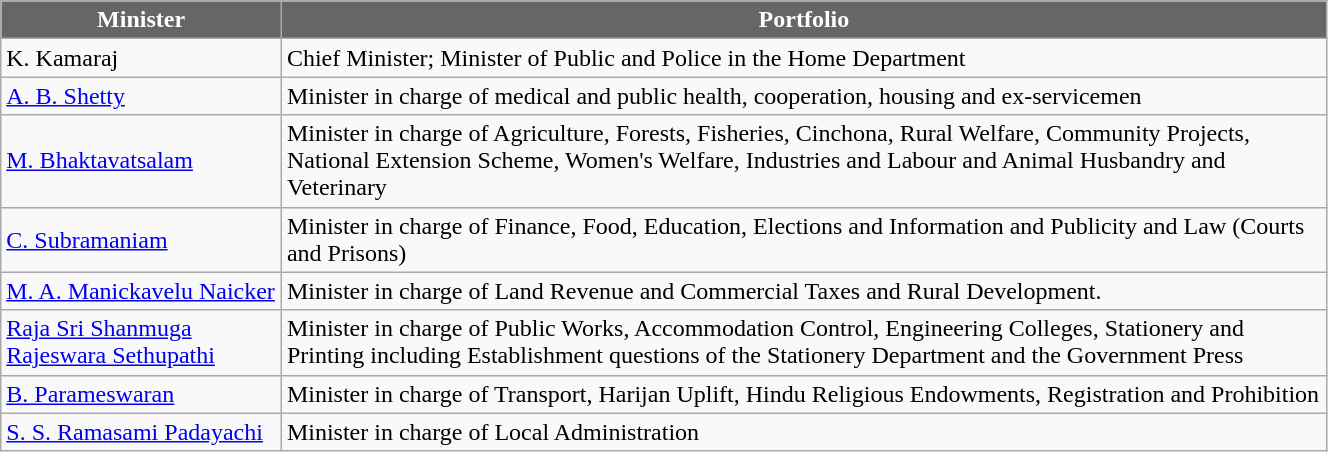<table class="wikitable" width="70%" style="font-size: x-big; font-family: verdana">
<tr>
<th style="background-color:#666666; color:white">Minister</th>
<th style="background-color:#666666; color:white">Portfolio</th>
</tr>
<tr>
<td>K. Kamaraj</td>
<td>Chief Minister; Minister of Public and Police in the Home Department</td>
</tr>
<tr>
<td><a href='#'>A. B. Shetty</a></td>
<td>Minister in charge of medical and public health, cooperation, housing and ex-servicemen</td>
</tr>
<tr>
<td><a href='#'>M. Bhaktavatsalam</a></td>
<td>Minister in charge of Agriculture, Forests, Fisheries, Cinchona, Rural Welfare, Community Projects, National Extension Scheme, Women's Welfare, Industries and Labour and Animal Husbandry and Veterinary</td>
</tr>
<tr>
<td><a href='#'>C. Subramaniam</a></td>
<td>Minister in charge of Finance, Food, Education, Elections and Information and Publicity and Law (Courts and Prisons)</td>
</tr>
<tr>
<td><a href='#'>M. A. Manickavelu Naicker</a></td>
<td>Minister in charge of Land Revenue and Commercial Taxes and Rural Development.</td>
</tr>
<tr>
<td><a href='#'>Raja Sri Shanmuga Rajeswara Sethupathi</a></td>
<td>Minister in charge of Public Works, Accommodation Control, Engineering Colleges, Stationery and Printing including Establishment questions of the Stationery Department and the Government Press</td>
</tr>
<tr>
<td><a href='#'>B. Parameswaran</a></td>
<td>Minister in charge of Transport, Harijan Uplift, Hindu Religious Endowments, Registration and Prohibition</td>
</tr>
<tr>
<td><a href='#'>S. S. Ramasami Padayachi</a></td>
<td>Minister in charge of Local Administration</td>
</tr>
</table>
